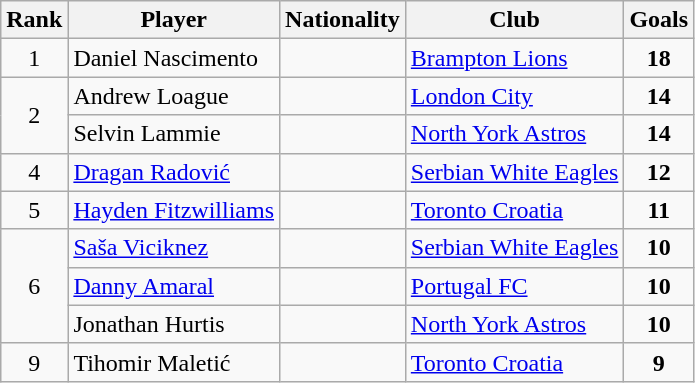<table class="wikitable" style="text-align:center">
<tr>
<th>Rank</th>
<th>Player</th>
<th>Nationality</th>
<th>Club</th>
<th>Goals</th>
</tr>
<tr>
<td>1</td>
<td align="left">Daniel Nascimento</td>
<td align="left"></td>
<td align="left"><a href='#'>Brampton Lions</a></td>
<td><strong>18</strong></td>
</tr>
<tr>
<td rowspan="2">2</td>
<td align="left">Andrew Loague</td>
<td align="left"></td>
<td align="left"><a href='#'>London City</a></td>
<td><strong>14</strong></td>
</tr>
<tr>
<td align="left">Selvin Lammie</td>
<td align="left"></td>
<td align="left"><a href='#'>North York Astros</a></td>
<td><strong>14</strong></td>
</tr>
<tr>
<td>4</td>
<td align="left"><a href='#'>Dragan Radović</a></td>
<td align="left"></td>
<td align="left"><a href='#'>Serbian White Eagles</a></td>
<td><strong>12</strong></td>
</tr>
<tr>
<td>5</td>
<td align="left"><a href='#'>Hayden Fitzwilliams</a></td>
<td align="left"></td>
<td align="left"><a href='#'>Toronto Croatia</a></td>
<td><strong>11</strong></td>
</tr>
<tr>
<td rowspan="3">6</td>
<td align="left"><a href='#'>Saša Viciknez</a></td>
<td align="left"></td>
<td align="left"><a href='#'>Serbian White Eagles</a></td>
<td><strong>10</strong></td>
</tr>
<tr>
<td align="left"><a href='#'>Danny Amaral</a></td>
<td align="left"></td>
<td align="left"><a href='#'>Portugal FC</a></td>
<td><strong>10</strong></td>
</tr>
<tr>
<td align="left">Jonathan Hurtis</td>
<td align="left"></td>
<td align="left"><a href='#'>North York Astros</a></td>
<td><strong>10</strong></td>
</tr>
<tr>
<td>9</td>
<td align="left">Tihomir Maletić</td>
<td align="left"></td>
<td align="left"><a href='#'>Toronto Croatia</a></td>
<td><strong>9</strong></td>
</tr>
</table>
